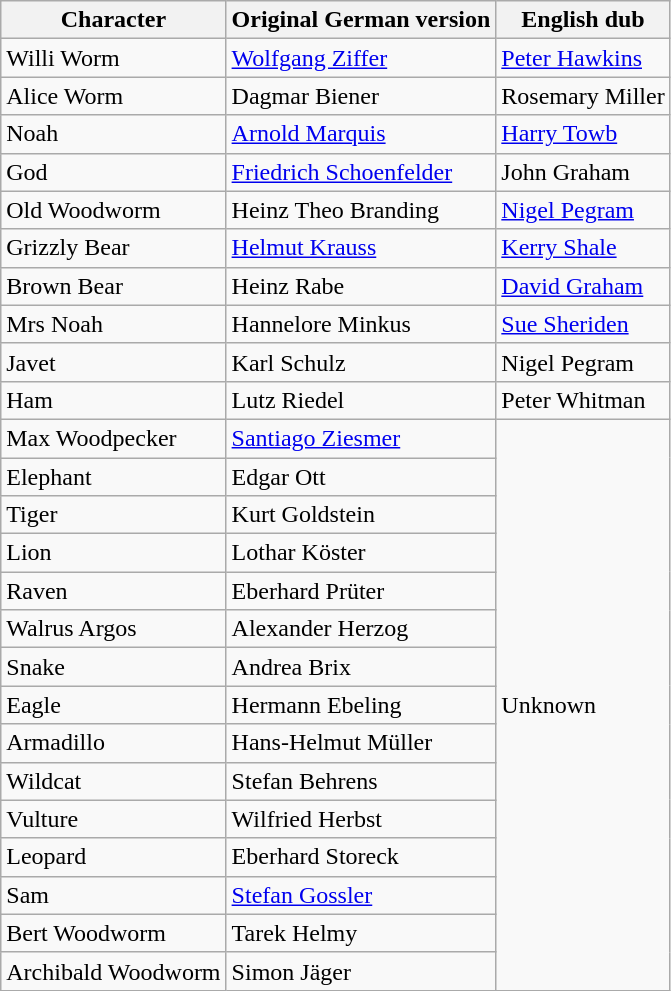<table class="wikitable">
<tr>
<th>Character</th>
<th>Original German version</th>
<th>English dub</th>
</tr>
<tr>
<td>Willi Worm</td>
<td><a href='#'>Wolfgang Ziffer</a></td>
<td><a href='#'>Peter Hawkins</a></td>
</tr>
<tr>
<td>Alice Worm</td>
<td>Dagmar Biener</td>
<td>Rosemary Miller</td>
</tr>
<tr>
<td>Noah</td>
<td><a href='#'>Arnold Marquis</a></td>
<td><a href='#'>Harry Towb</a></td>
</tr>
<tr>
<td>God</td>
<td><a href='#'>Friedrich Schoenfelder</a></td>
<td>John Graham</td>
</tr>
<tr>
<td>Old Woodworm</td>
<td>Heinz Theo Branding</td>
<td><a href='#'>Nigel Pegram</a></td>
</tr>
<tr>
<td>Grizzly Bear</td>
<td><a href='#'>Helmut Krauss</a></td>
<td><a href='#'>Kerry Shale</a></td>
</tr>
<tr>
<td>Brown Bear</td>
<td>Heinz Rabe</td>
<td><a href='#'>David Graham</a></td>
</tr>
<tr>
<td>Mrs Noah</td>
<td>Hannelore Minkus</td>
<td><a href='#'>Sue Sheriden</a></td>
</tr>
<tr>
<td>Javet</td>
<td>Karl Schulz</td>
<td>Nigel Pegram</td>
</tr>
<tr>
<td>Ham</td>
<td>Lutz Riedel</td>
<td>Peter Whitman</td>
</tr>
<tr>
<td>Max Woodpecker</td>
<td><a href='#'>Santiago Ziesmer</a></td>
<td rowspan="15">Unknown</td>
</tr>
<tr>
<td>Elephant</td>
<td>Edgar Ott</td>
</tr>
<tr>
<td>Tiger</td>
<td>Kurt Goldstein</td>
</tr>
<tr>
<td>Lion</td>
<td>Lothar Köster</td>
</tr>
<tr>
<td>Raven</td>
<td>Eberhard Prüter</td>
</tr>
<tr>
<td>Walrus Argos</td>
<td>Alexander Herzog</td>
</tr>
<tr>
<td>Snake</td>
<td>Andrea Brix</td>
</tr>
<tr>
<td>Eagle</td>
<td>Hermann Ebeling</td>
</tr>
<tr>
<td>Armadillo</td>
<td>Hans-Helmut Müller</td>
</tr>
<tr>
<td>Wildcat</td>
<td>Stefan Behrens</td>
</tr>
<tr>
<td>Vulture</td>
<td>Wilfried Herbst</td>
</tr>
<tr>
<td>Leopard</td>
<td>Eberhard Storeck</td>
</tr>
<tr>
<td>Sam</td>
<td><a href='#'>Stefan Gossler</a></td>
</tr>
<tr>
<td>Bert Woodworm</td>
<td>Tarek Helmy</td>
</tr>
<tr>
<td>Archibald Woodworm</td>
<td>Simon Jäger</td>
</tr>
</table>
